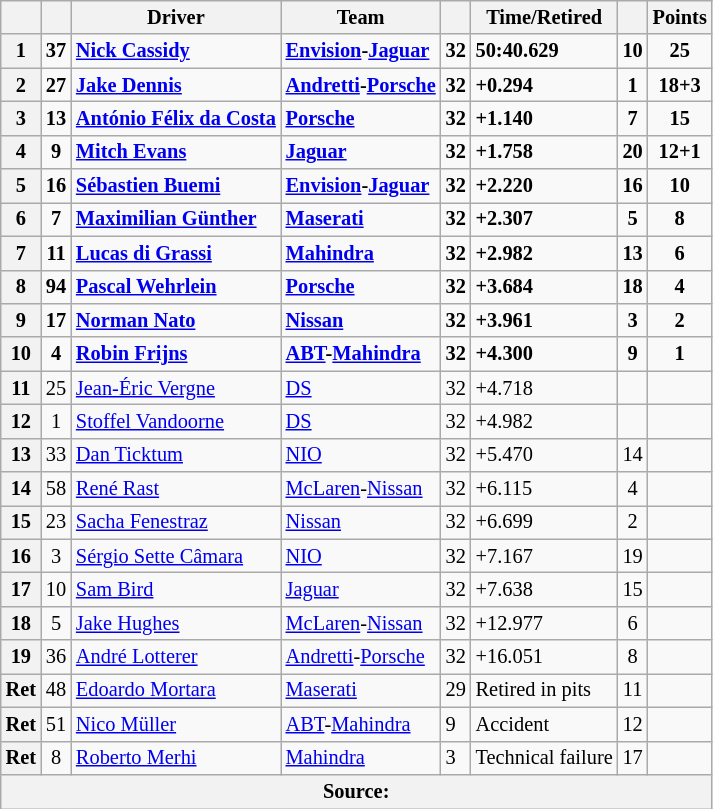<table class="wikitable sortable" style="font-size: 85%">
<tr>
<th scope="col"></th>
<th scope="col"></th>
<th scope="col">Driver</th>
<th scope="col">Team</th>
<th scope="col"></th>
<th scope="col" class="unsortable">Time/Retired</th>
<th scope="col"></th>
<th scope="col">Points</th>
</tr>
<tr>
<th scope="row">1</th>
<td align="center"><strong>37</strong></td>
<td data-sort-value=""><strong> <a href='#'>Nick Cassidy</a></strong></td>
<td><strong><a href='#'>Envision</a>-<a href='#'>Jaguar</a></strong></td>
<td><strong>32</strong></td>
<td><strong>50:40.629</strong></td>
<td align="center"><strong>10</strong></td>
<td align="center"><strong>25</strong></td>
</tr>
<tr>
<th scope="row">2</th>
<td align="center"><strong>27</strong></td>
<td data-sort-value=""><strong> <a href='#'>Jake Dennis</a></strong></td>
<td><strong><a href='#'>Andretti</a>-<a href='#'>Porsche</a></strong></td>
<td><strong>32</strong></td>
<td><strong>+0.294</strong></td>
<td align="center"><strong>1</strong></td>
<td align="center"><strong>18+3</strong></td>
</tr>
<tr>
<th scope="row">3</th>
<td align="center"><strong>13</strong></td>
<td data-sort-value=""><strong> <a href='#'>António Félix da Costa</a></strong></td>
<td><strong><a href='#'>Porsche</a></strong></td>
<td><strong>32</strong></td>
<td><strong>+1.140</strong></td>
<td align="center"><strong>7</strong></td>
<td align="center"><strong>15</strong></td>
</tr>
<tr>
<th scope="row">4</th>
<td align="center"><strong>9</strong></td>
<td data-sort-value=""><strong> <a href='#'>Mitch Evans</a></strong></td>
<td><strong><a href='#'>Jaguar</a></strong></td>
<td><strong>32</strong></td>
<td><strong>+1.758</strong></td>
<td align="center"><strong>20</strong></td>
<td align="center"><strong>12+1</strong></td>
</tr>
<tr>
<th scope="row">5</th>
<td align="center"><strong>16</strong></td>
<td data-sort-value=""><strong> <a href='#'>Sébastien Buemi</a></strong></td>
<td><strong><a href='#'>Envision</a>-<a href='#'>Jaguar</a></strong></td>
<td><strong>32</strong></td>
<td><strong>+2.220</strong></td>
<td align="center"><strong>16</strong></td>
<td align="center"><strong>10</strong></td>
</tr>
<tr>
<th scope="row">6</th>
<td align="center"><strong>7</strong></td>
<td data-sort-value=""><strong> <a href='#'>Maximilian Günther</a></strong></td>
<td><strong><a href='#'>Maserati</a></strong></td>
<td><strong>32</strong></td>
<td><strong>+2.307</strong></td>
<td align="center"><strong>5</strong></td>
<td align="center"><strong>8</strong></td>
</tr>
<tr>
<th scope="row">7</th>
<td align="center"><strong>11</strong></td>
<td data-sort-value=""><strong> <a href='#'>Lucas di Grassi</a></strong></td>
<td><strong><a href='#'>Mahindra</a></strong></td>
<td><strong>32</strong></td>
<td><strong>+2.982</strong></td>
<td align="center"><strong>13</strong></td>
<td align="center"><strong>6</strong></td>
</tr>
<tr>
<th scope="row">8</th>
<td align="center"><strong>94</strong></td>
<td data-sort-value=""><strong> <a href='#'>Pascal Wehrlein</a></strong></td>
<td><strong><a href='#'>Porsche</a></strong></td>
<td><strong>32</strong></td>
<td><strong>+3.684</strong></td>
<td align="center"><strong>18</strong></td>
<td align="center"><strong>4</strong></td>
</tr>
<tr>
<th scope="row">9</th>
<td align="center"><strong>17</strong></td>
<td data-sort-value=""><strong> <a href='#'>Norman Nato</a></strong></td>
<td><strong><a href='#'>Nissan</a></strong></td>
<td><strong>32</strong></td>
<td><strong>+3.961</strong></td>
<td align="center"><strong>3</strong></td>
<td align="center"><strong>2</strong></td>
</tr>
<tr>
<th scope="row">10</th>
<td align="center"><strong>4</strong></td>
<td data-sort-value=""><strong> <a href='#'>Robin Frijns</a></strong></td>
<td><strong><a href='#'>ABT</a>-<a href='#'>Mahindra</a></strong></td>
<td><strong>32</strong></td>
<td><strong>+4.300</strong></td>
<td align="center"><strong>9</strong></td>
<td align="center"><strong>1</strong></td>
</tr>
<tr>
<th scope="row">11</th>
<td align="center">25</td>
<td data-sort-value=""> <a href='#'>Jean-Éric Vergne</a></td>
<td><a href='#'>DS</a></td>
<td>32</td>
<td>+4.718</td>
<td align="center"></td>
<td align="center"></td>
</tr>
<tr>
<th scope="row">12</th>
<td align="center">1</td>
<td data-sort-value=""> <a href='#'>Stoffel Vandoorne</a></td>
<td><a href='#'>DS</a></td>
<td>32</td>
<td>+4.982</td>
<td align="center"></td>
<td align="center"></td>
</tr>
<tr>
<th scope="row">13</th>
<td align="center">33</td>
<td data-sort-value=""> <a href='#'>Dan Ticktum</a></td>
<td><a href='#'>NIO</a></td>
<td>32</td>
<td>+5.470</td>
<td align="center">14</td>
<td align="center"></td>
</tr>
<tr>
<th scope="row">14</th>
<td align="center">58</td>
<td data-sort-value=""> <a href='#'>René Rast</a></td>
<td><a href='#'>McLaren</a>-<a href='#'>Nissan</a></td>
<td>32</td>
<td>+6.115</td>
<td align="center">4</td>
<td align="center"></td>
</tr>
<tr>
<th scope="row">15</th>
<td align="center">23</td>
<td data-sort-value=""> <a href='#'>Sacha Fenestraz</a></td>
<td><a href='#'>Nissan</a></td>
<td>32</td>
<td>+6.699</td>
<td align="center">2</td>
<td align="center"></td>
</tr>
<tr>
<th scope="row">16</th>
<td align="center">3</td>
<td data-sort-value=""> <a href='#'>Sérgio Sette Câmara</a></td>
<td><a href='#'>NIO</a></td>
<td>32</td>
<td>+7.167</td>
<td align="center">19</td>
<td align="center"></td>
</tr>
<tr>
<th scope="row">17</th>
<td align="center">10</td>
<td data-sort-value=""> <a href='#'>Sam Bird</a></td>
<td><a href='#'>Jaguar</a></td>
<td>32</td>
<td>+7.638</td>
<td align="center">15</td>
<td align="center"></td>
</tr>
<tr '>
<th scope="row">18</th>
<td align="center">5</td>
<td data-sort-value=""> <a href='#'>Jake Hughes</a></td>
<td><a href='#'>McLaren</a>-<a href='#'>Nissan</a></td>
<td>32</td>
<td>+12.977</td>
<td align="center">6</td>
<td align="center"></td>
</tr>
<tr>
<th scope="row">19</th>
<td align="center">36</td>
<td data-sort-value=""> <a href='#'>André Lotterer</a></td>
<td><a href='#'>Andretti</a>-<a href='#'>Porsche</a></td>
<td>32</td>
<td>+16.051</td>
<td align="center">8</td>
<td align="center"></td>
</tr>
<tr>
<th scope="row">Ret</th>
<td align="center">48</td>
<td data-sort-value=""> <a href='#'>Edoardo Mortara</a></td>
<td><a href='#'>Maserati</a></td>
<td>29</td>
<td>Retired in pits</td>
<td align="center">11</td>
<td align="center"></td>
</tr>
<tr>
<th scope="row">Ret</th>
<td align="center">51</td>
<td data-sort-value=""> <a href='#'>Nico Müller</a></td>
<td><a href='#'>ABT</a>-<a href='#'>Mahindra</a></td>
<td>9</td>
<td>Accident</td>
<td align="center">12</td>
<td align="center"></td>
</tr>
<tr>
<th scope="row">Ret</th>
<td align="center">8</td>
<td data-sort-value=""> <a href='#'>Roberto Merhi</a></td>
<td><a href='#'>Mahindra</a></td>
<td>3</td>
<td>Technical failure</td>
<td align="center">17</td>
<td align="center"></td>
</tr>
<tr>
<th colspan="8">Source:</th>
</tr>
</table>
